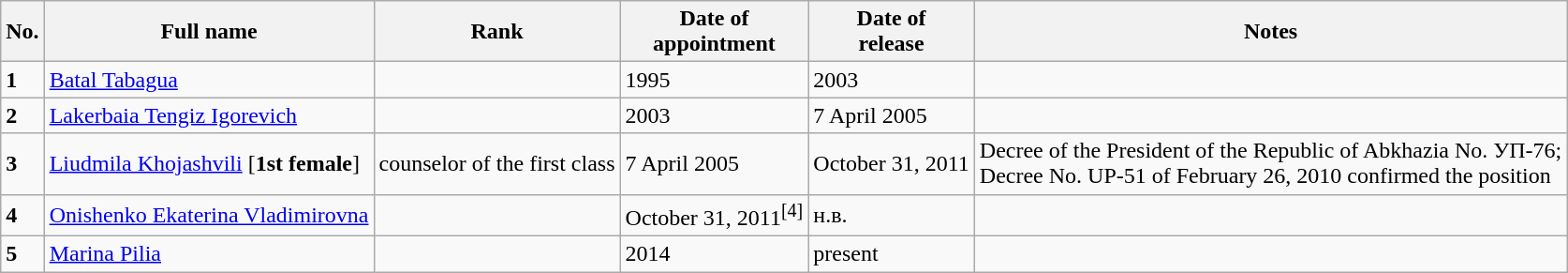<table class="wikitable">
<tr>
<th>No.</th>
<th>Full  name</th>
<th>Rank</th>
<th>Date  of<br>appointment</th>
<th>Date  of<br>release</th>
<th>Notes</th>
</tr>
<tr>
<td><strong>1</strong></td>
<td><a href='#'>Batal Tabagua</a></td>
<td></td>
<td>1995</td>
<td>2003</td>
<td></td>
</tr>
<tr>
<td><strong>2</strong></td>
<td><a href='#'>Lakerbaia Tengiz Igorevich</a></td>
<td></td>
<td>2003</td>
<td>7 April 2005</td>
<td></td>
</tr>
<tr>
<td><strong>3</strong></td>
<td><a href='#'>Liudmila Khojashvili</a> [<strong>1st female</strong>]</td>
<td>counselor of the first class</td>
<td>7 April 2005</td>
<td>October 31, 2011</td>
<td>Decree  of the President of the Republic of Abkhazia No. УП-76;<br>Decree No. UP-51 of February 26, 2010 confirmed the position</td>
</tr>
<tr>
<td><strong>4</strong></td>
<td><a href='#'>Onishenko Ekaterina Vladimirovna</a></td>
<td></td>
<td>October 31, 2011<sup>[4]</sup></td>
<td>н.в.</td>
<td></td>
</tr>
<tr>
<td><strong>5</strong></td>
<td><a href='#'>Marina Pilia</a></td>
<td></td>
<td>2014</td>
<td>present</td>
<td></td>
</tr>
</table>
